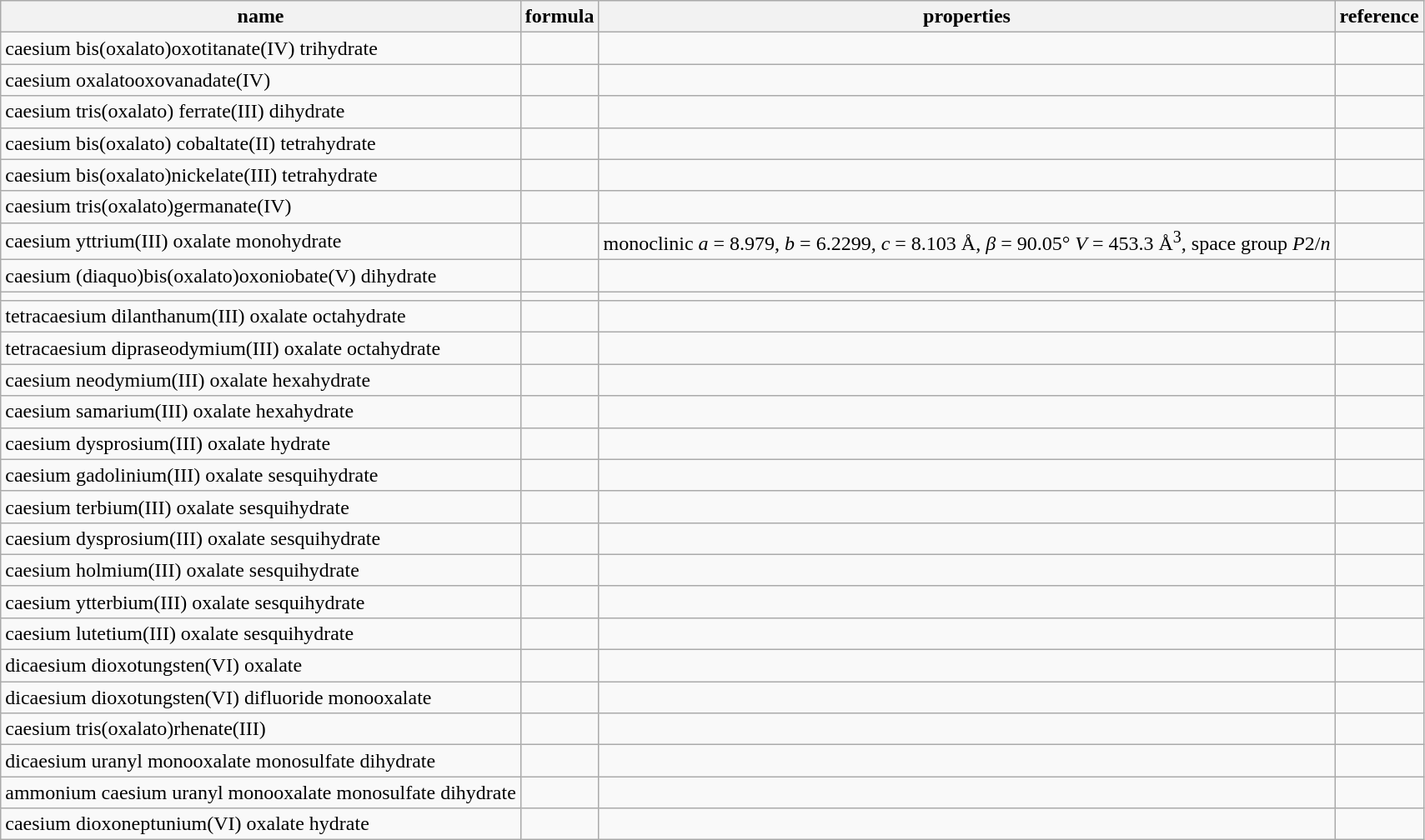<table class="wikitable">
<tr>
<th>name</th>
<th>formula</th>
<th>properties</th>
<th>reference</th>
</tr>
<tr>
<td>caesium bis(oxalato)oxotitanate(IV) trihydrate</td>
<td></td>
<td></td>
<td></td>
</tr>
<tr>
<td>caesium oxalatooxovanadate(IV)</td>
<td></td>
<td></td>
<td></td>
</tr>
<tr>
<td>caesium tris(oxalato) ferrate(III) dihydrate</td>
<td></td>
<td></td>
<td></td>
</tr>
<tr>
<td>caesium bis(oxalato) cobaltate(II) tetrahydrate</td>
<td></td>
<td></td>
<td></td>
</tr>
<tr>
<td>caesium bis(oxalato)nickelate(III) tetrahydrate</td>
<td></td>
<td></td>
<td></td>
</tr>
<tr>
<td>caesium tris(oxalato)germanate(IV)</td>
<td></td>
<td></td>
<td></td>
</tr>
<tr>
<td>caesium yttrium(III) oxalate monohydrate</td>
<td></td>
<td>monoclinic <em>a</em> = 8.979, <em>b</em> = 6.2299, <em>c</em> = 8.103 Å, <em>β</em> = 90.05° <em>V</em> = 453.3 Å<sup>3</sup>, space group <em>P</em>2/<em>n</em></td>
<td></td>
</tr>
<tr>
<td>caesium (diaquo)bis(oxalato)oxoniobate(V) dihydrate</td>
<td></td>
<td></td>
<td></td>
</tr>
<tr>
<td></td>
<td></td>
<td></td>
<td></td>
</tr>
<tr>
<td>tetracaesium dilanthanum(III) oxalate octahydrate</td>
<td></td>
<td></td>
<td></td>
</tr>
<tr>
<td>tetracaesium dipraseodymium(III) oxalate octahydrate</td>
<td></td>
<td></td>
<td></td>
</tr>
<tr>
<td>caesium neodymium(III) oxalate hexahydrate</td>
<td></td>
<td></td>
<td></td>
</tr>
<tr>
<td>caesium samarium(III) oxalate hexahydrate</td>
<td></td>
<td></td>
<td></td>
</tr>
<tr>
<td>caesium dysprosium(III) oxalate hydrate</td>
<td></td>
<td></td>
<td></td>
</tr>
<tr>
<td>caesium gadolinium(III) oxalate sesquihydrate</td>
<td></td>
<td></td>
<td></td>
</tr>
<tr>
<td>caesium terbium(III) oxalate sesquihydrate</td>
<td></td>
<td></td>
<td></td>
</tr>
<tr>
<td>caesium dysprosium(III) oxalate sesquihydrate</td>
<td></td>
<td></td>
<td></td>
</tr>
<tr>
<td>caesium holmium(III) oxalate sesquihydrate</td>
<td></td>
<td></td>
<td></td>
</tr>
<tr>
<td>caesium ytterbium(III) oxalate sesquihydrate</td>
<td></td>
<td></td>
<td></td>
</tr>
<tr>
<td>caesium lutetium(III) oxalate sesquihydrate</td>
<td></td>
<td></td>
<td></td>
</tr>
<tr>
<td>dicaesium dioxotungsten(VI) oxalate</td>
<td></td>
<td></td>
<td></td>
</tr>
<tr>
<td>dicaesium dioxotungsten(VI) difluoride monooxalate</td>
<td></td>
<td></td>
<td></td>
</tr>
<tr>
<td>caesium tris(oxalato)rhenate(III)</td>
<td></td>
<td></td>
<td></td>
</tr>
<tr>
<td>dicaesium uranyl monooxalate monosulfate dihydrate</td>
<td></td>
<td></td>
<td></td>
</tr>
<tr>
<td>ammonium caesium uranyl monooxalate monosulfate dihydrate</td>
<td></td>
<td></td>
<td></td>
</tr>
<tr>
<td>caesium dioxoneptunium(VI) oxalate hydrate</td>
<td></td>
<td></td>
<td></td>
</tr>
</table>
